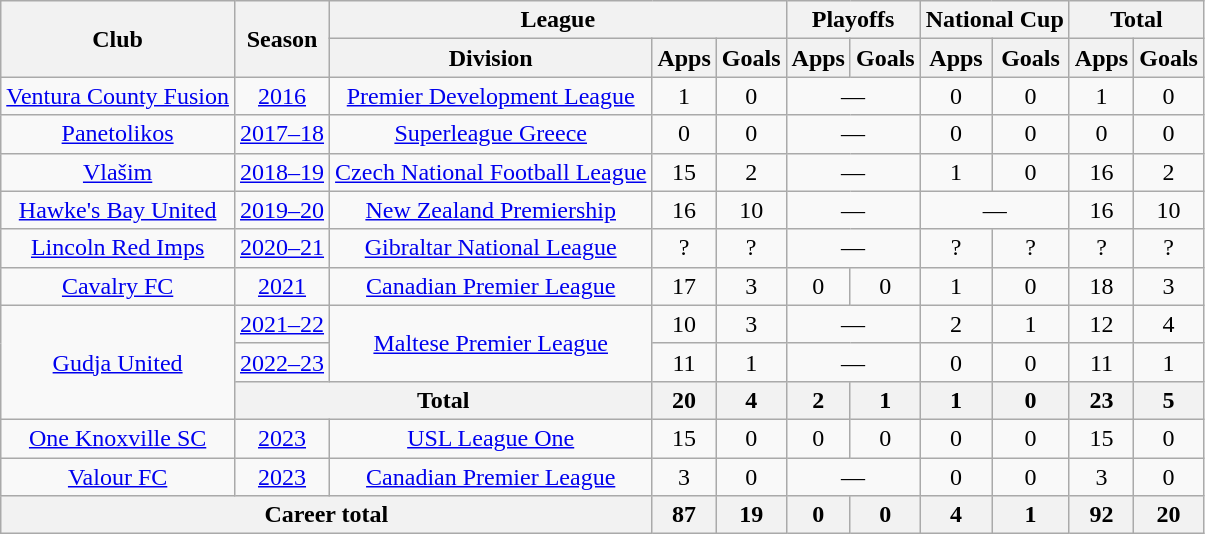<table class="wikitable" style="text-align:center">
<tr>
<th rowspan="2">Club</th>
<th rowspan="2">Season</th>
<th colspan="3">League</th>
<th colspan="2">Playoffs</th>
<th colspan="2">National Cup</th>
<th colspan="2">Total</th>
</tr>
<tr>
<th>Division</th>
<th>Apps</th>
<th>Goals</th>
<th>Apps</th>
<th>Goals</th>
<th>Apps</th>
<th>Goals</th>
<th>Apps</th>
<th>Goals</th>
</tr>
<tr>
<td><a href='#'>Ventura County Fusion</a></td>
<td><a href='#'>2016</a></td>
<td><a href='#'>Premier Development League</a></td>
<td>1</td>
<td>0</td>
<td colspan="2">—</td>
<td>0</td>
<td>0</td>
<td>1</td>
<td>0</td>
</tr>
<tr>
<td><a href='#'>Panetolikos</a></td>
<td><a href='#'>2017–18</a></td>
<td><a href='#'>Superleague Greece</a></td>
<td>0</td>
<td>0</td>
<td colspan="2">—</td>
<td>0</td>
<td>0</td>
<td>0</td>
<td>0</td>
</tr>
<tr>
<td><a href='#'>Vlašim</a></td>
<td><a href='#'>2018–19</a></td>
<td><a href='#'>Czech National Football League</a></td>
<td>15</td>
<td>2</td>
<td colspan="2">—</td>
<td>1</td>
<td>0</td>
<td>16</td>
<td>2</td>
</tr>
<tr>
<td><a href='#'>Hawke's Bay United</a></td>
<td><a href='#'>2019–20</a></td>
<td><a href='#'>New Zealand Premiership</a></td>
<td>16</td>
<td>10</td>
<td colspan="2">—</td>
<td colspan="2">—</td>
<td>16</td>
<td>10</td>
</tr>
<tr>
<td><a href='#'>Lincoln Red Imps</a></td>
<td><a href='#'>2020–21</a></td>
<td><a href='#'>Gibraltar National League</a></td>
<td>?</td>
<td>?</td>
<td colspan="2">—</td>
<td>?</td>
<td>?</td>
<td>?</td>
<td>?</td>
</tr>
<tr>
<td><a href='#'>Cavalry FC</a></td>
<td><a href='#'>2021</a></td>
<td><a href='#'>Canadian Premier League</a></td>
<td>17</td>
<td>3</td>
<td>0</td>
<td>0</td>
<td>1</td>
<td>0</td>
<td>18</td>
<td>3</td>
</tr>
<tr>
<td rowspan="3"><a href='#'>Gudja United</a></td>
<td><a href='#'>2021–22</a></td>
<td rowspan=2><a href='#'>Maltese Premier League</a></td>
<td>10</td>
<td>3</td>
<td colspan="2">—</td>
<td>2</td>
<td>1</td>
<td>12</td>
<td>4</td>
</tr>
<tr>
<td><a href='#'>2022–23</a></td>
<td>11</td>
<td>1</td>
<td colspan="2">—</td>
<td>0</td>
<td>0</td>
<td>11</td>
<td>1</td>
</tr>
<tr>
<th colspan="2">Total</th>
<th>20</th>
<th>4</th>
<th>2</th>
<th>1</th>
<th>1</th>
<th>0</th>
<th>23</th>
<th>5</th>
</tr>
<tr>
<td><a href='#'>One Knoxville SC</a></td>
<td><a href='#'>2023</a></td>
<td><a href='#'>USL League One</a></td>
<td>15</td>
<td>0</td>
<td>0</td>
<td>0</td>
<td>0</td>
<td>0</td>
<td>15</td>
<td>0</td>
</tr>
<tr>
<td><a href='#'>Valour FC</a></td>
<td><a href='#'>2023</a></td>
<td><a href='#'>Canadian Premier League</a></td>
<td>3</td>
<td>0</td>
<td colspan="2">—</td>
<td>0</td>
<td>0</td>
<td>3</td>
<td>0</td>
</tr>
<tr>
<th colspan="3">Career total</th>
<th>87</th>
<th>19</th>
<th>0</th>
<th>0</th>
<th>4</th>
<th>1</th>
<th>92</th>
<th>20</th>
</tr>
</table>
